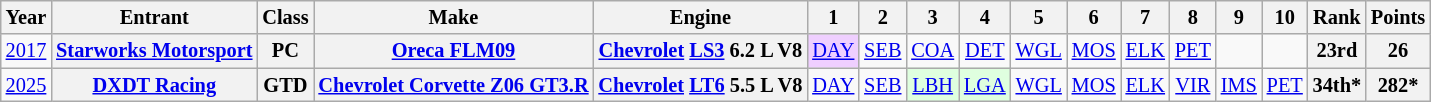<table class="wikitable" style="text-align:center; font-size:85%">
<tr>
<th>Year</th>
<th>Entrant</th>
<th>Class</th>
<th>Make</th>
<th>Engine</th>
<th>1</th>
<th>2</th>
<th>3</th>
<th>4</th>
<th>5</th>
<th>6</th>
<th>7</th>
<th>8</th>
<th>9</th>
<th>10</th>
<th>Rank</th>
<th>Points</th>
</tr>
<tr>
<td><a href='#'>2017</a></td>
<th><a href='#'>Starworks Motorsport</a></th>
<th>PC</th>
<th><a href='#'>Oreca FLM09</a></th>
<th><a href='#'>Chevrolet</a> <a href='#'>LS3</a> 6.2 L V8</th>
<td style="background:#EFCFFF;"><a href='#'>DAY</a><br></td>
<td><a href='#'>SEB</a></td>
<td><a href='#'>COA</a></td>
<td><a href='#'>DET</a></td>
<td><a href='#'>WGL</a></td>
<td><a href='#'>MOS</a></td>
<td><a href='#'>ELK</a></td>
<td><a href='#'>PET</a></td>
<td></td>
<td></td>
<th>23rd</th>
<th>26</th>
</tr>
<tr>
<td><a href='#'>2025</a></td>
<th><a href='#'>DXDT Racing</a></th>
<th>GTD</th>
<th><a href='#'>Chevrolet Corvette Z06 GT3.R</a></th>
<th><a href='#'>Chevrolet</a> <a href='#'>LT6</a> 5.5 L V8</th>
<td><a href='#'>DAY</a></td>
<td><a href='#'>SEB</a></td>
<td style="background:#DFFFDF;"><a href='#'>LBH</a><br></td>
<td style="background:#DFFFDF;"><a href='#'>LGA</a><br></td>
<td><a href='#'>WGL</a></td>
<td><a href='#'>MOS</a></td>
<td><a href='#'>ELK</a></td>
<td><a href='#'>VIR</a></td>
<td><a href='#'>IMS</a></td>
<td><a href='#'>PET</a></td>
<th>34th*</th>
<th>282*</th>
</tr>
</table>
